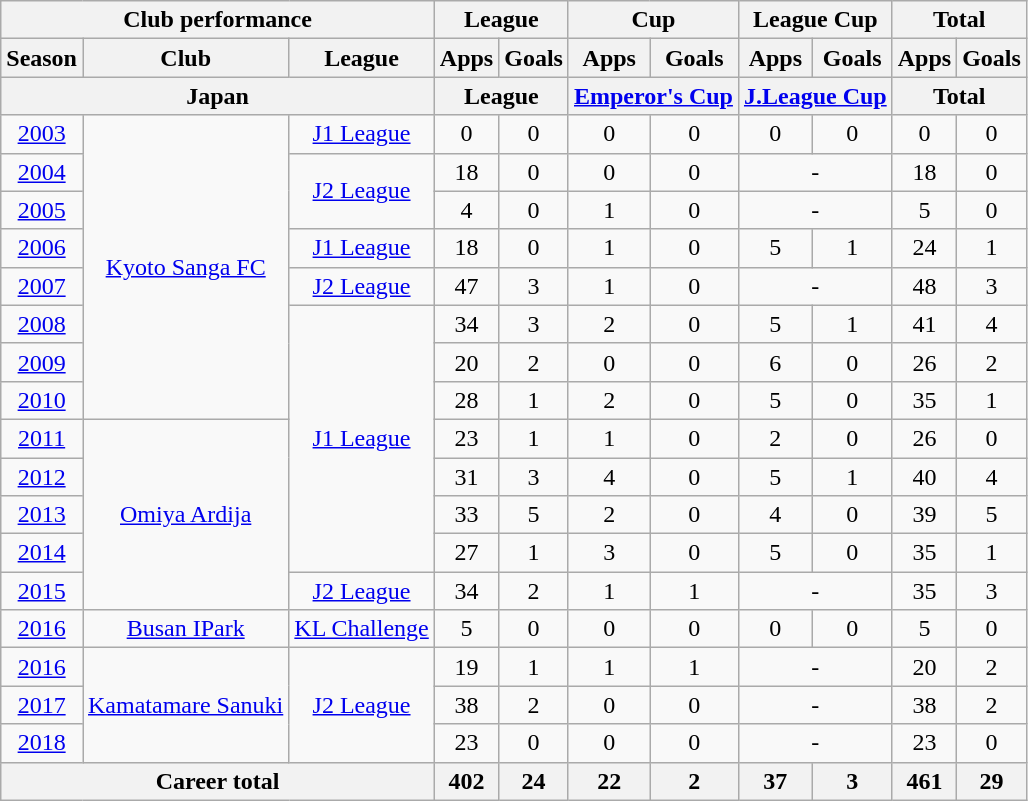<table class="wikitable" style="text-align:center">
<tr>
<th colspan=3>Club performance</th>
<th colspan=2>League</th>
<th colspan=2>Cup</th>
<th colspan=2>League Cup</th>
<th colspan=2>Total</th>
</tr>
<tr>
<th>Season</th>
<th>Club</th>
<th>League</th>
<th>Apps</th>
<th>Goals</th>
<th>Apps</th>
<th>Goals</th>
<th>Apps</th>
<th>Goals</th>
<th>Apps</th>
<th>Goals</th>
</tr>
<tr>
<th colspan=3>Japan</th>
<th colspan=2>League</th>
<th colspan=2><a href='#'>Emperor's Cup</a></th>
<th colspan=2><a href='#'>J.League Cup</a></th>
<th colspan=2>Total</th>
</tr>
<tr>
<td><a href='#'>2003</a></td>
<td rowspan="8"><a href='#'>Kyoto Sanga FC</a></td>
<td><a href='#'>J1 League</a></td>
<td>0</td>
<td>0</td>
<td>0</td>
<td>0</td>
<td>0</td>
<td>0</td>
<td>0</td>
<td>0</td>
</tr>
<tr>
<td><a href='#'>2004</a></td>
<td rowspan="2"><a href='#'>J2 League</a></td>
<td>18</td>
<td>0</td>
<td>0</td>
<td>0</td>
<td colspan="2">-</td>
<td>18</td>
<td>0</td>
</tr>
<tr>
<td><a href='#'>2005</a></td>
<td>4</td>
<td>0</td>
<td>1</td>
<td>0</td>
<td colspan="2">-</td>
<td>5</td>
<td>0</td>
</tr>
<tr>
<td><a href='#'>2006</a></td>
<td><a href='#'>J1 League</a></td>
<td>18</td>
<td>0</td>
<td>1</td>
<td>0</td>
<td>5</td>
<td>1</td>
<td>24</td>
<td>1</td>
</tr>
<tr>
<td><a href='#'>2007</a></td>
<td><a href='#'>J2 League</a></td>
<td>47</td>
<td>3</td>
<td>1</td>
<td>0</td>
<td colspan="2">-</td>
<td>48</td>
<td>3</td>
</tr>
<tr>
<td><a href='#'>2008</a></td>
<td rowspan="7"><a href='#'>J1 League</a></td>
<td>34</td>
<td>3</td>
<td>2</td>
<td>0</td>
<td>5</td>
<td>1</td>
<td>41</td>
<td>4</td>
</tr>
<tr>
<td><a href='#'>2009</a></td>
<td>20</td>
<td>2</td>
<td>0</td>
<td>0</td>
<td>6</td>
<td>0</td>
<td>26</td>
<td>2</td>
</tr>
<tr>
<td><a href='#'>2010</a></td>
<td>28</td>
<td>1</td>
<td>2</td>
<td>0</td>
<td>5</td>
<td>0</td>
<td>35</td>
<td>1</td>
</tr>
<tr>
<td><a href='#'>2011</a></td>
<td rowspan="5"><a href='#'>Omiya Ardija</a></td>
<td>23</td>
<td>1</td>
<td>1</td>
<td>0</td>
<td>2</td>
<td>0</td>
<td>26</td>
<td>0</td>
</tr>
<tr>
<td><a href='#'>2012</a></td>
<td>31</td>
<td>3</td>
<td>4</td>
<td>0</td>
<td>5</td>
<td>1</td>
<td>40</td>
<td>4</td>
</tr>
<tr>
<td><a href='#'>2013</a></td>
<td>33</td>
<td>5</td>
<td>2</td>
<td>0</td>
<td>4</td>
<td>0</td>
<td>39</td>
<td>5</td>
</tr>
<tr>
<td><a href='#'>2014</a></td>
<td>27</td>
<td>1</td>
<td>3</td>
<td>0</td>
<td>5</td>
<td>0</td>
<td>35</td>
<td>1</td>
</tr>
<tr>
<td><a href='#'>2015</a></td>
<td><a href='#'>J2 League</a></td>
<td>34</td>
<td>2</td>
<td>1</td>
<td>1</td>
<td colspan="2">-</td>
<td>35</td>
<td>3</td>
</tr>
<tr>
<td><a href='#'>2016</a></td>
<td rowspan="1"><a href='#'>Busan IPark</a></td>
<td><a href='#'>KL Challenge</a></td>
<td>5</td>
<td>0</td>
<td>0</td>
<td>0</td>
<td>0</td>
<td>0</td>
<td>5</td>
<td>0</td>
</tr>
<tr>
<td><a href='#'>2016</a></td>
<td rowspan="3"><a href='#'>Kamatamare Sanuki</a></td>
<td rowspan="3"><a href='#'>J2 League</a></td>
<td>19</td>
<td>1</td>
<td>1</td>
<td>1</td>
<td colspan="2">-</td>
<td>20</td>
<td>2</td>
</tr>
<tr>
<td><a href='#'>2017</a></td>
<td>38</td>
<td>2</td>
<td>0</td>
<td>0</td>
<td colspan="2">-</td>
<td>38</td>
<td>2</td>
</tr>
<tr>
<td><a href='#'>2018</a></td>
<td>23</td>
<td>0</td>
<td>0</td>
<td>0</td>
<td colspan="2">-</td>
<td>23</td>
<td>0</td>
</tr>
<tr>
<th colspan=3>Career total</th>
<th>402</th>
<th>24</th>
<th>22</th>
<th>2</th>
<th>37</th>
<th>3</th>
<th>461</th>
<th>29</th>
</tr>
</table>
